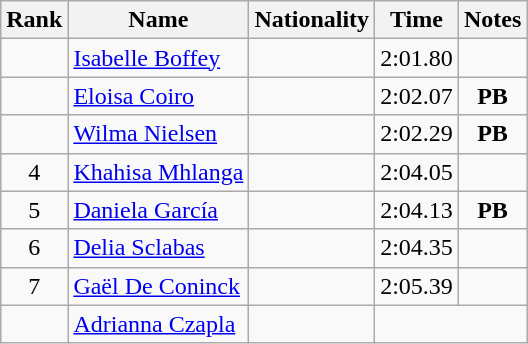<table class="wikitable sortable" style="text-align:center">
<tr>
<th>Rank</th>
<th>Name</th>
<th>Nationality</th>
<th>Time</th>
<th>Notes</th>
</tr>
<tr>
<td></td>
<td align=left><a href='#'>Isabelle Boffey</a></td>
<td align=left></td>
<td>2:01.80</td>
<td></td>
</tr>
<tr>
<td></td>
<td align=left><a href='#'>Eloisa Coiro</a></td>
<td align=left></td>
<td>2:02.07</td>
<td><strong>PB</strong></td>
</tr>
<tr>
<td></td>
<td align=left><a href='#'>Wilma Nielsen</a></td>
<td align=left></td>
<td>2:02.29</td>
<td><strong>PB</strong></td>
</tr>
<tr>
<td>4</td>
<td align=left><a href='#'>Khahisa Mhlanga</a></td>
<td align=left></td>
<td>2:04.05</td>
<td></td>
</tr>
<tr>
<td>5</td>
<td align=left><a href='#'>Daniela García</a></td>
<td align=left></td>
<td>2:04.13</td>
<td><strong>PB</strong></td>
</tr>
<tr>
<td>6</td>
<td align=left><a href='#'>Delia Sclabas</a></td>
<td align=left></td>
<td>2:04.35</td>
<td></td>
</tr>
<tr>
<td>7</td>
<td align=left><a href='#'>Gaël De Coninck</a></td>
<td align=left></td>
<td>2:05.39</td>
<td></td>
</tr>
<tr>
<td></td>
<td align=left><a href='#'>Adrianna Czapla</a></td>
<td align=left></td>
<td colspan=2></td>
</tr>
</table>
